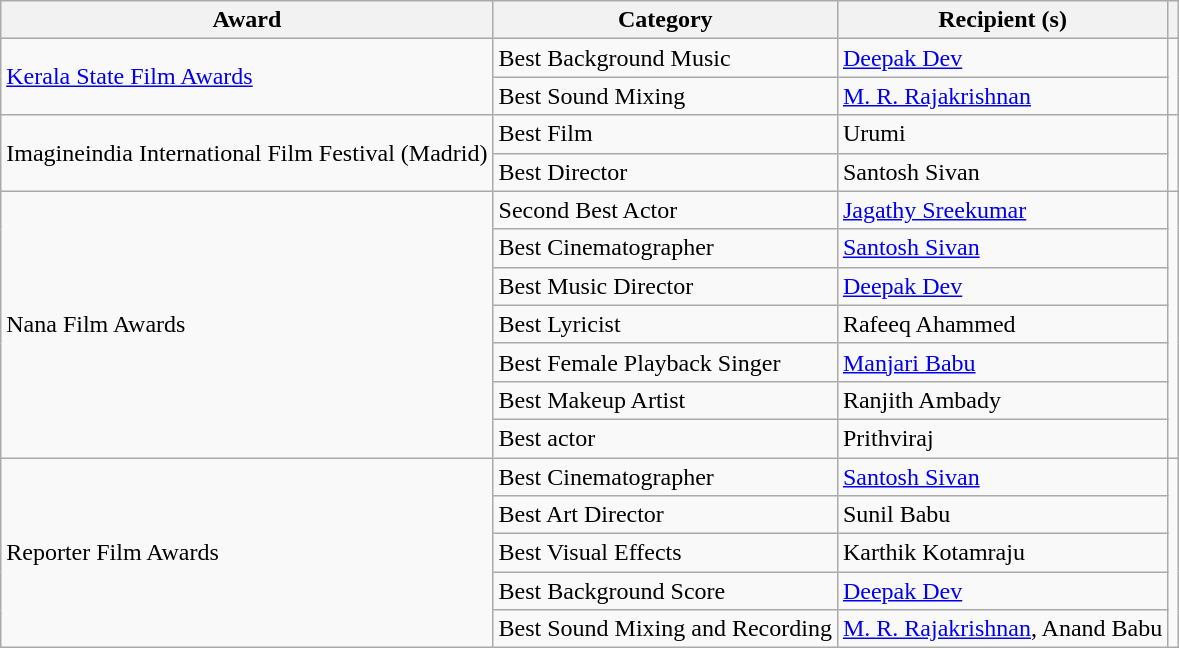<table class="wikitable">
<tr>
<th>Award</th>
<th>Category</th>
<th>Recipient (s)</th>
<th></th>
</tr>
<tr>
<td rowspan="2"><a href='#'>Kerala State Film Awards</a></td>
<td>Best Background Music</td>
<td><a href='#'>Deepak Dev</a></td>
<td rowspan="2"></td>
</tr>
<tr>
<td>Best Sound Mixing</td>
<td><a href='#'>M. R. Rajakrishnan</a></td>
</tr>
<tr>
<td rowspan="2">Imagineindia International Film Festival (Madrid)</td>
<td>Best Film</td>
<td>Urumi</td>
<td rowspan="2"></td>
</tr>
<tr>
<td>Best Director</td>
<td>Santosh Sivan</td>
</tr>
<tr>
<td rowspan="7">Nana Film Awards</td>
<td>Second Best Actor</td>
<td><a href='#'>Jagathy Sreekumar</a></td>
<td rowspan="7"></td>
</tr>
<tr>
<td>Best Cinematographer</td>
<td><a href='#'>Santosh Sivan</a></td>
</tr>
<tr>
<td>Best Music Director</td>
<td><a href='#'>Deepak Dev</a></td>
</tr>
<tr>
<td>Best Lyricist</td>
<td>Rafeeq Ahammed</td>
</tr>
<tr>
<td>Best Female Playback Singer</td>
<td><a href='#'>Manjari Babu</a></td>
</tr>
<tr>
<td>Best Makeup Artist</td>
<td>Ranjith Ambady</td>
</tr>
<tr>
<td>Best actor</td>
<td>Prithviraj</td>
</tr>
<tr>
<td rowspan="5">Reporter Film Awards</td>
<td>Best Cinematographer</td>
<td><a href='#'>Santosh Sivan</a></td>
<td rowspan="7"></td>
</tr>
<tr>
<td>Best Art Director</td>
<td>Sunil Babu</td>
</tr>
<tr>
<td>Best Visual Effects</td>
<td>Karthik Kotamraju</td>
</tr>
<tr>
<td>Best Background Score</td>
<td><a href='#'>Deepak Dev</a></td>
</tr>
<tr>
<td>Best Sound Mixing and Recording</td>
<td><a href='#'>M. R. Rajakrishnan</a>, Anand Babu</td>
</tr>
</table>
